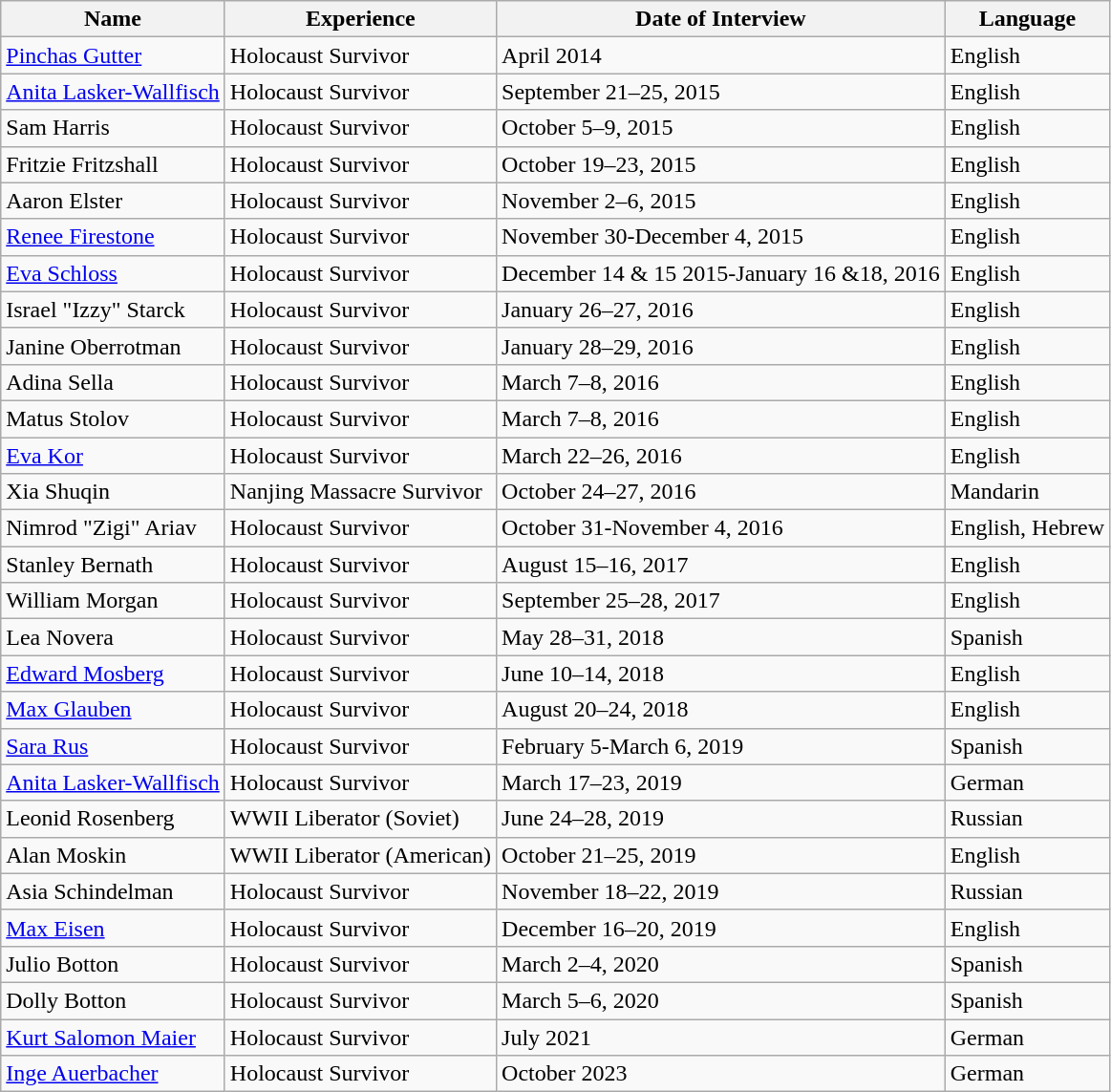<table class="wikitable mw-collapsible">
<tr>
<th>Name</th>
<th>Experience</th>
<th>Date of Interview</th>
<th>Language</th>
</tr>
<tr>
<td><a href='#'>Pinchas Gutter</a></td>
<td>Holocaust Survivor</td>
<td>April 2014</td>
<td>English</td>
</tr>
<tr>
<td><a href='#'>Anita Lasker-Wallfisch</a></td>
<td>Holocaust Survivor</td>
<td>September 21–25, 2015</td>
<td>English</td>
</tr>
<tr>
<td>Sam Harris</td>
<td>Holocaust Survivor</td>
<td>October 5–9, 2015</td>
<td>English</td>
</tr>
<tr>
<td>Fritzie Fritzshall</td>
<td>Holocaust Survivor</td>
<td>October 19–23, 2015</td>
<td>English</td>
</tr>
<tr>
<td>Aaron Elster</td>
<td>Holocaust Survivor</td>
<td>November 2–6, 2015</td>
<td>English</td>
</tr>
<tr>
<td><a href='#'>Renee Firestone</a></td>
<td>Holocaust Survivor</td>
<td>November 30-December 4, 2015</td>
<td>English</td>
</tr>
<tr>
<td><a href='#'>Eva Schloss</a></td>
<td>Holocaust Survivor</td>
<td>December 14 & 15 2015-January 16 &18, 2016</td>
<td>English</td>
</tr>
<tr>
<td>Israel "Izzy" Starck</td>
<td>Holocaust Survivor</td>
<td>January 26–27, 2016</td>
<td>English</td>
</tr>
<tr>
<td>Janine Oberrotman</td>
<td>Holocaust Survivor</td>
<td>January 28–29, 2016</td>
<td>English</td>
</tr>
<tr>
<td>Adina Sella</td>
<td>Holocaust Survivor</td>
<td>March 7–8, 2016</td>
<td>English</td>
</tr>
<tr>
<td>Matus Stolov</td>
<td>Holocaust Survivor</td>
<td>March 7–8, 2016</td>
<td>English</td>
</tr>
<tr>
<td><a href='#'>Eva Kor</a></td>
<td>Holocaust Survivor</td>
<td>March 22–26, 2016</td>
<td>English</td>
</tr>
<tr>
<td>Xia Shuqin</td>
<td>Nanjing Massacre Survivor</td>
<td>October 24–27, 2016</td>
<td>Mandarin</td>
</tr>
<tr>
<td>Nimrod "Zigi" Ariav</td>
<td>Holocaust Survivor</td>
<td>October 31-November 4, 2016</td>
<td>English, Hebrew</td>
</tr>
<tr>
<td>Stanley Bernath</td>
<td>Holocaust Survivor</td>
<td>August 15–16, 2017</td>
<td>English</td>
</tr>
<tr>
<td>William Morgan</td>
<td>Holocaust Survivor</td>
<td>September 25–28, 2017</td>
<td>English</td>
</tr>
<tr>
<td>Lea Novera</td>
<td>Holocaust Survivor</td>
<td>May 28–31, 2018</td>
<td>Spanish</td>
</tr>
<tr>
<td><a href='#'>Edward Mosberg</a></td>
<td>Holocaust Survivor</td>
<td>June 10–14, 2018</td>
<td>English</td>
</tr>
<tr>
<td><a href='#'>Max Glauben</a></td>
<td>Holocaust Survivor</td>
<td>August 20–24, 2018</td>
<td>English</td>
</tr>
<tr>
<td><a href='#'>Sara Rus</a></td>
<td>Holocaust Survivor</td>
<td>February 5-March 6, 2019</td>
<td>Spanish</td>
</tr>
<tr>
<td><a href='#'>Anita Lasker-Wallfisch</a></td>
<td>Holocaust Survivor</td>
<td>March 17–23, 2019</td>
<td>German</td>
</tr>
<tr>
<td>Leonid Rosenberg</td>
<td>WWII Liberator (Soviet)</td>
<td>June 24–28, 2019</td>
<td>Russian</td>
</tr>
<tr>
<td>Alan Moskin</td>
<td>WWII Liberator (American)</td>
<td>October 21–25, 2019</td>
<td>English</td>
</tr>
<tr>
<td>Asia Schindelman</td>
<td>Holocaust Survivor</td>
<td>November 18–22, 2019</td>
<td>Russian</td>
</tr>
<tr>
<td><a href='#'>Max Eisen</a></td>
<td>Holocaust Survivor</td>
<td>December 16–20, 2019</td>
<td>English</td>
</tr>
<tr>
<td>Julio Botton</td>
<td>Holocaust Survivor</td>
<td>March 2–4, 2020</td>
<td>Spanish</td>
</tr>
<tr>
<td>Dolly Botton</td>
<td>Holocaust Survivor</td>
<td>March 5–6, 2020</td>
<td>Spanish</td>
</tr>
<tr>
<td><a href='#'>Kurt Salomon Maier</a></td>
<td>Holocaust Survivor</td>
<td>July 2021</td>
<td>German</td>
</tr>
<tr>
<td><a href='#'>Inge Auerbacher</a></td>
<td>Holocaust Survivor</td>
<td>October 2023</td>
<td>German</td>
</tr>
</table>
